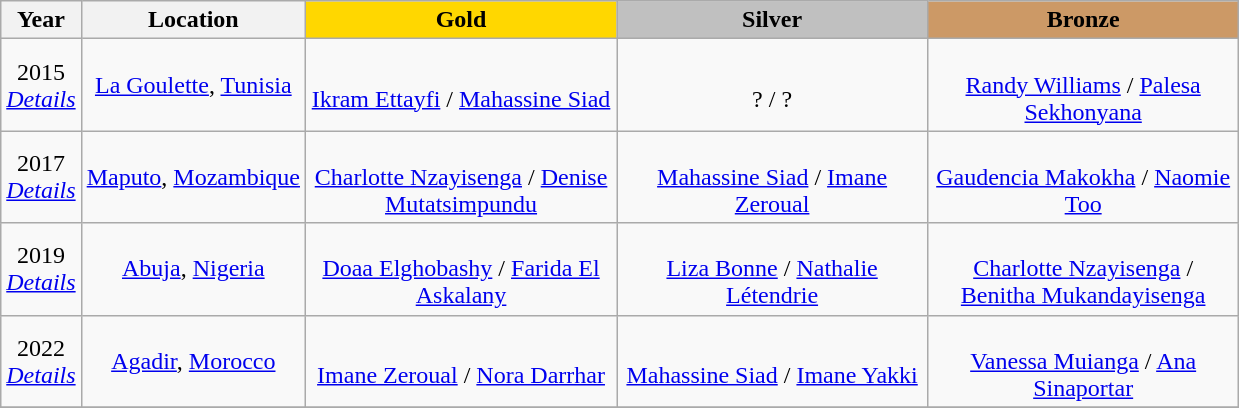<table class="wikitable">
<tr>
<th>Year</th>
<th>Location</th>
<th scope=col colspan=1 style="width:200px; background: gold;">Gold</th>
<th scope=col colspan=1 style="width:200px; background: silver;">Silver</th>
<th scope=col colspan=1 style="width:200px; background: #cc9966;">Bronze</th>
</tr>
<tr align=center>
<td>2015 <br><em><a href='#'>Details</a></em></td>
<td><a href='#'>La Goulette</a>, <a href='#'>Tunisia</a></td>
<td> <br> <a href='#'>Ikram Ettayfi</a> / <a href='#'>Mahassine Siad</a></td>
<td> <br> ? / ?</td>
<td> <br> <a href='#'>Randy Williams</a> / <a href='#'>Palesa Sekhonyana</a></td>
</tr>
<tr align=center>
<td>2017 <br><em><a href='#'>Details</a></em></td>
<td><a href='#'>Maputo</a>, <a href='#'>Mozambique</a></td>
<td> <br> <a href='#'>Charlotte Nzayisenga</a> / <a href='#'>Denise Mutatsimpundu</a></td>
<td> <br> <a href='#'>Mahassine Siad</a> / <a href='#'>Imane Zeroual</a></td>
<td> <br> <a href='#'>Gaudencia Makokha</a> / <a href='#'>Naomie Too</a></td>
</tr>
<tr align=center>
<td>2019 <br><em><a href='#'>Details</a></em></td>
<td><a href='#'>Abuja</a>, <a href='#'>Nigeria</a></td>
<td> <br> <a href='#'>Doaa Elghobashy</a> / <a href='#'>Farida El Askalany</a></td>
<td> <br> <a href='#'>Liza Bonne</a> / <a href='#'>Nathalie Létendrie</a></td>
<td> <br> <a href='#'>Charlotte Nzayisenga</a> / <a href='#'>Benitha Mukandayisenga</a></td>
</tr>
<tr align=center>
<td>2022 <br><em><a href='#'>Details</a></em></td>
<td><a href='#'>Agadir</a>, <a href='#'>Morocco</a></td>
<td> <br> <a href='#'>Imane Zeroual</a> / <a href='#'>Nora Darrhar</a></td>
<td> <br> <a href='#'>Mahassine Siad</a> / <a href='#'>Imane Yakki</a></td>
<td> <br> <a href='#'>Vanessa Muianga</a> / <a href='#'>Ana Sinaportar</a></td>
</tr>
<tr>
</tr>
</table>
